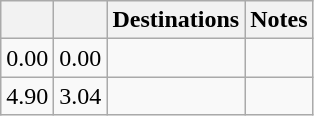<table class="wikitable">
<tr>
<th scope="col"></th>
<th scope="col"></th>
<th scope="col">Destinations</th>
<th scope="col">Notes</th>
</tr>
<tr>
<td>0.00</td>
<td>0.00</td>
<td></td>
<td></td>
</tr>
<tr>
<td>4.90</td>
<td>3.04</td>
<td></td>
<td></td>
</tr>
</table>
